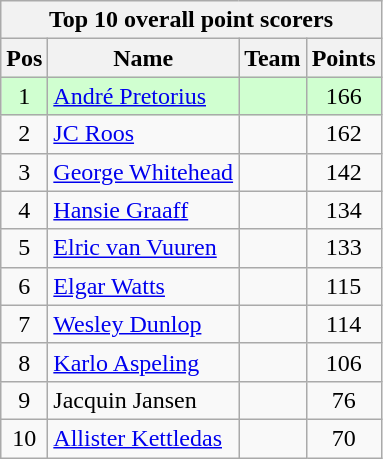<table class="wikitable">
<tr>
<th colspan=4>Top 10 overall point scorers</th>
</tr>
<tr>
<th>Pos</th>
<th>Name</th>
<th>Team</th>
<th>Points</th>
</tr>
<tr style="background:#d0ffd0;">
<td align=center>1</td>
<td><a href='#'>André Pretorius</a></td>
<td></td>
<td align=center>166</td>
</tr>
<tr>
<td align=center>2</td>
<td><a href='#'>JC Roos</a></td>
<td></td>
<td align=center>162</td>
</tr>
<tr>
<td align=center>3</td>
<td><a href='#'>George Whitehead</a></td>
<td></td>
<td align=center>142</td>
</tr>
<tr>
<td align=center>4</td>
<td><a href='#'>Hansie Graaff</a></td>
<td></td>
<td align=center>134</td>
</tr>
<tr>
<td align=center>5</td>
<td><a href='#'>Elric van Vuuren</a></td>
<td></td>
<td align=center>133</td>
</tr>
<tr>
<td align=center>6</td>
<td><a href='#'>Elgar Watts</a></td>
<td></td>
<td align=center>115</td>
</tr>
<tr>
<td align=center>7</td>
<td><a href='#'>Wesley Dunlop</a></td>
<td></td>
<td align=center>114</td>
</tr>
<tr>
<td align=center>8</td>
<td><a href='#'>Karlo Aspeling</a></td>
<td></td>
<td align=center>106</td>
</tr>
<tr>
<td align=center>9</td>
<td>Jacquin Jansen</td>
<td></td>
<td align=center>76</td>
</tr>
<tr>
<td align=center>10</td>
<td><a href='#'>Allister Kettledas</a></td>
<td></td>
<td align=center>70</td>
</tr>
</table>
